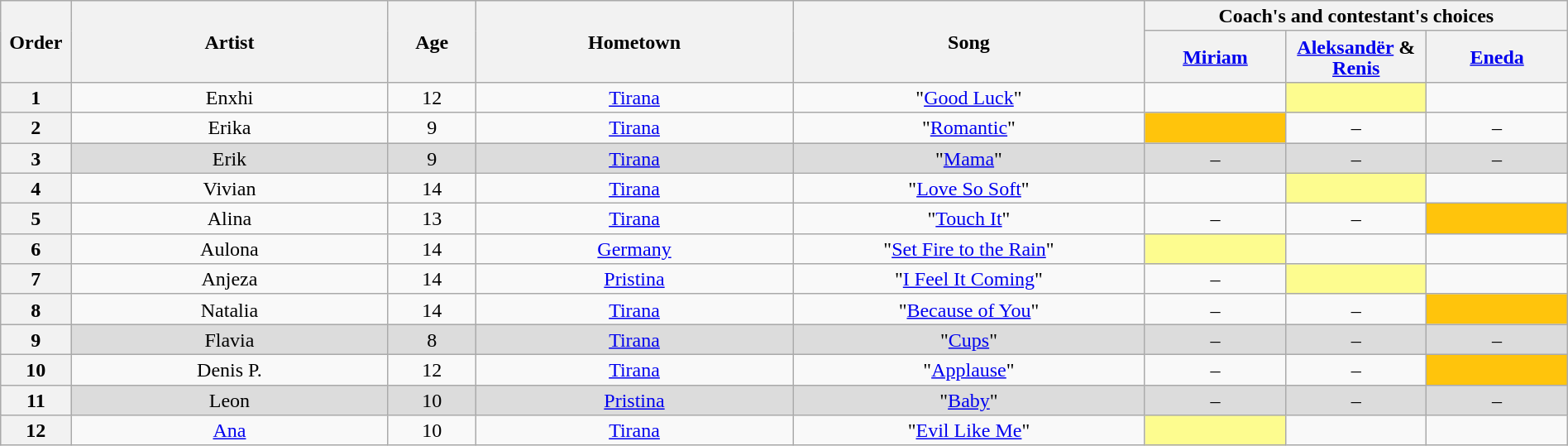<table class="wikitable" style="text-align:center; line-height:17px; width:100%;">
<tr>
<th scope="col" rowspan=2 width="04%">Order</th>
<th scope="col" rowspan=2 width="18%">Artist</th>
<th scope="col" rowspan=2 width="05%">Age</th>
<th scope="col" rowspan=2 width="18%">Hometown</th>
<th scope="col" rowspan=2 width="20%">Song</th>
<th scope="col" colspan=3 width="24%">Coach's and contestant's choices</th>
</tr>
<tr>
<th width="08%"><a href='#'>Miriam</a></th>
<th width="08%"><a href='#'>Aleksandër</a> & <a href='#'>Renis</a></th>
<th width="08%"><a href='#'>Eneda</a></th>
</tr>
<tr>
<th>1</th>
<td>Enxhi</td>
<td>12</td>
<td><a href='#'>Tirana</a></td>
<td>"<a href='#'>Good Luck</a>"</td>
<td><strong></strong></td>
<td style="background: #fdfc8f;"><strong></strong></td>
<td><strong></strong></td>
</tr>
<tr>
<th>2</th>
<td>Erika</td>
<td>9</td>
<td><a href='#'>Tirana</a></td>
<td>"<a href='#'>Romantic</a>"</td>
<td style="background: #ffc40c;"><strong></strong></td>
<td>–</td>
<td>–</td>
</tr>
<tr style="background: #DCDCDC;" |>
<th>3</th>
<td>Erik</td>
<td>9</td>
<td><a href='#'>Tirana</a></td>
<td>"<a href='#'>Mama</a>"</td>
<td>–</td>
<td>–</td>
<td>–</td>
</tr>
<tr>
<th>4</th>
<td>Vivian</td>
<td>14</td>
<td><a href='#'>Tirana</a></td>
<td>"<a href='#'>Love So Soft</a>"</td>
<td><strong></strong></td>
<td style="background: #fdfc8f;"><strong></strong></td>
<td><strong></strong></td>
</tr>
<tr>
<th>5</th>
<td>Alina</td>
<td>13</td>
<td><a href='#'>Tirana</a></td>
<td>"<a href='#'>Touch It</a>"</td>
<td>–</td>
<td>–</td>
<td style="background: #ffc40c;"><strong></strong></td>
</tr>
<tr>
<th>6</th>
<td>Aulona</td>
<td>14</td>
<td><a href='#'>Germany</a></td>
<td>"<a href='#'>Set Fire to the Rain</a>"</td>
<td style="background: #fdfc8f;"><strong></strong></td>
<td><strong></strong></td>
<td><strong></strong></td>
</tr>
<tr>
<th>7</th>
<td>Anjeza</td>
<td>14</td>
<td><a href='#'>Pristina</a></td>
<td>"<a href='#'>I Feel It Coming</a>"</td>
<td>–</td>
<td style="background: #fdfc8f;"><strong></strong></td>
<td><strong></strong></td>
</tr>
<tr>
<th>8</th>
<td>Natalia</td>
<td>14</td>
<td><a href='#'>Tirana</a></td>
<td>"<a href='#'>Because of You</a>"</td>
<td>–</td>
<td>–</td>
<td style="background: #ffc40c;"><strong></strong></td>
</tr>
<tr style="background: #DCDCDC;" |>
<th>9</th>
<td>Flavia</td>
<td>8</td>
<td><a href='#'>Tirana</a></td>
<td>"<a href='#'>Cups</a>"</td>
<td>–</td>
<td>–</td>
<td>–</td>
</tr>
<tr>
<th>10</th>
<td>Denis P.</td>
<td>12</td>
<td><a href='#'>Tirana</a></td>
<td>"<a href='#'>Applause</a>"</td>
<td>–</td>
<td>–</td>
<td style="background: #ffc40c;"><strong></strong></td>
</tr>
<tr style="background: #DCDCDC;" |>
<th>11</th>
<td>Leon</td>
<td>10</td>
<td><a href='#'>Pristina</a></td>
<td>"<a href='#'>Baby</a>"</td>
<td>–</td>
<td>–</td>
<td>–</td>
</tr>
<tr>
<th>12</th>
<td><a href='#'>Ana</a></td>
<td>10</td>
<td><a href='#'>Tirana</a></td>
<td>"<a href='#'>Evil Like Me</a>"</td>
<td style="background: #fdfc8f;"><strong></strong></td>
<td><strong></strong></td>
<td><strong></strong></td>
</tr>
</table>
